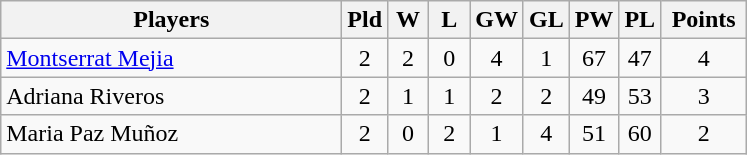<table class=wikitable style="text-align:center">
<tr>
<th width=220>Players</th>
<th width=20>Pld</th>
<th width=20>W</th>
<th width=20>L</th>
<th width=20>GW</th>
<th width=20>GL</th>
<th width=20>PW</th>
<th width=20>PL</th>
<th width=50>Points</th>
</tr>
<tr>
<td align=left> <a href='#'>Montserrat Mejia</a></td>
<td>2</td>
<td>2</td>
<td>0</td>
<td>4</td>
<td>1</td>
<td>67</td>
<td>47</td>
<td>4</td>
</tr>
<tr>
<td align=left> Adriana Riveros</td>
<td>2</td>
<td>1</td>
<td>1</td>
<td>2</td>
<td>2</td>
<td>49</td>
<td>53</td>
<td>3</td>
</tr>
<tr>
<td align=left>  Maria Paz Muñoz</td>
<td>2</td>
<td>0</td>
<td>2</td>
<td>1</td>
<td>4</td>
<td>51</td>
<td>60</td>
<td>2</td>
</tr>
</table>
